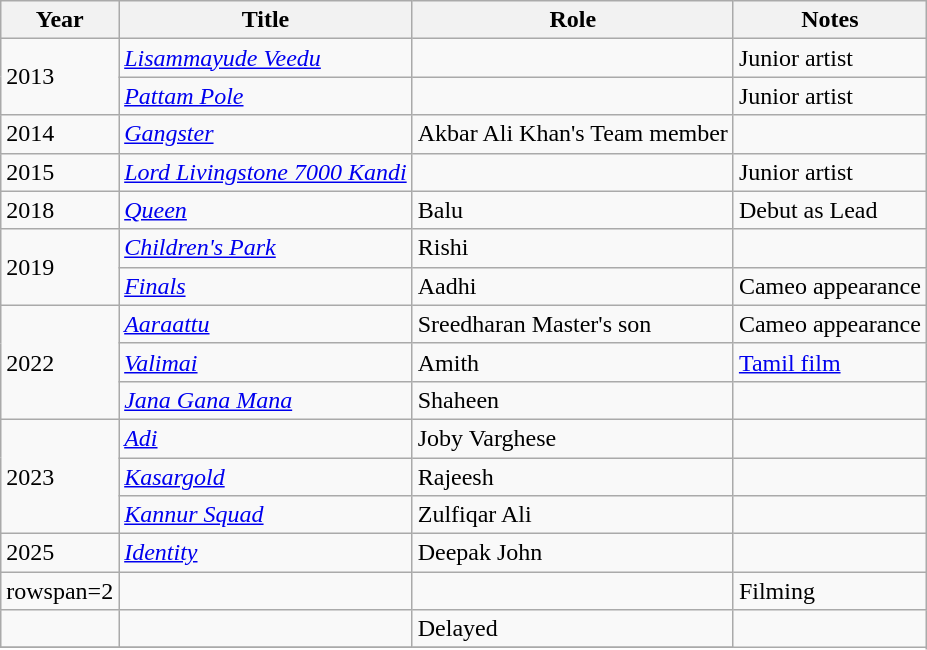<table class="wikitable sortable">
<tr>
<th>Year</th>
<th>Title</th>
<th>Role</th>
<th class="unsortable">Notes</th>
</tr>
<tr>
<td rowspan=2>2013</td>
<td><em><a href='#'>Lisammayude Veedu</a></em></td>
<td></td>
<td>Junior artist</td>
</tr>
<tr>
<td><em><a href='#'>Pattam Pole</a></em></td>
<td></td>
<td>Junior artist</td>
</tr>
<tr>
<td>2014</td>
<td><em><a href='#'>Gangster</a></em></td>
<td>Akbar Ali Khan's Team member</td>
<td></td>
</tr>
<tr>
<td>2015</td>
<td><em><a href='#'>Lord Livingstone 7000 Kandi</a></em></td>
<td></td>
<td>Junior artist</td>
</tr>
<tr>
<td>2018</td>
<td><em><a href='#'>Queen</a></em></td>
<td>Balu</td>
<td>Debut as Lead</td>
</tr>
<tr>
<td rowspan=2>2019</td>
<td><em><a href='#'>Children's Park</a></em></td>
<td>Rishi</td>
<td></td>
</tr>
<tr>
<td><em><a href='#'>Finals</a></em></td>
<td>Aadhi</td>
<td>Cameo appearance</td>
</tr>
<tr>
<td rowspan=3>2022</td>
<td><em><a href='#'>Aaraattu</a></em></td>
<td>Sreedharan Master's son</td>
<td>Cameo appearance</td>
</tr>
<tr>
<td><em><a href='#'>Valimai</a></em></td>
<td>Amith</td>
<td><a href='#'>Tamil film</a></td>
</tr>
<tr>
<td><a href='#'><em>Jana Gana Mana</em></a></td>
<td>Shaheen</td>
<td></td>
</tr>
<tr>
<td rowspan=3>2023</td>
<td><em><a href='#'>Adi</a></em></td>
<td>Joby Varghese</td>
<td></td>
</tr>
<tr>
<td><em><a href='#'>Kasargold</a></em></td>
<td>Rajeesh</td>
<td></td>
</tr>
<tr>
<td><em><a href='#'>Kannur Squad</a></em></td>
<td>Zulfiqar Ali</td>
<td></td>
</tr>
<tr>
<td>2025</td>
<td><em><a href='#'>Identity</a></em></td>
<td>Deepak John</td>
<td></td>
</tr>
<tr>
<td>rowspan=2 </td>
<td></td>
<td></td>
<td>Filming</td>
</tr>
<tr>
<td></td>
<td></td>
<td>Delayed</td>
</tr>
<tr>
</tr>
</table>
